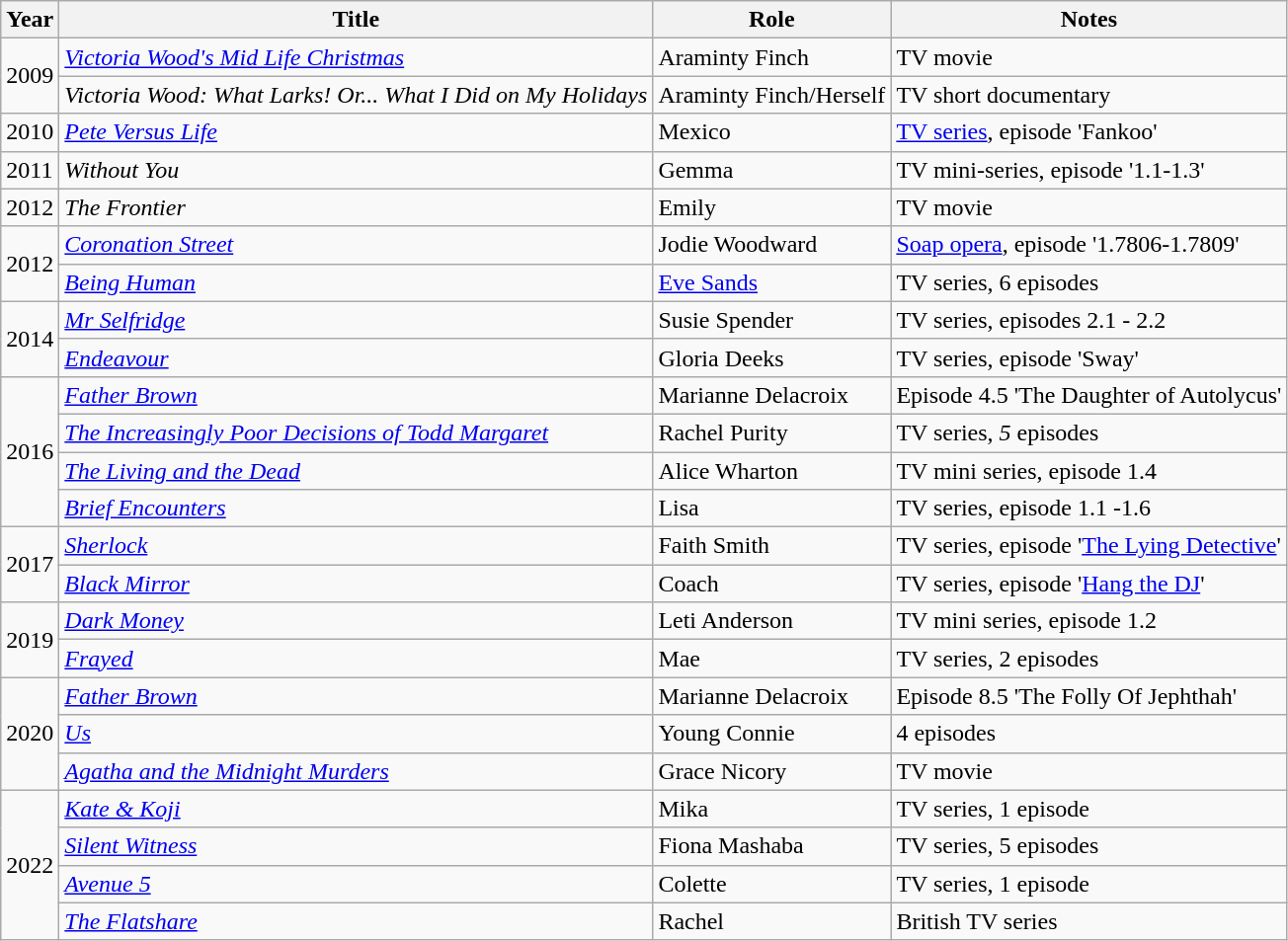<table class="wikitable sortable">
<tr>
<th>Year</th>
<th>Title</th>
<th>Role</th>
<th scope="col" class="unsortable">Notes</th>
</tr>
<tr>
<td rowspan="2">2009</td>
<td><em><a href='#'>Victoria Wood's Mid Life Christmas</a></em></td>
<td>Araminty Finch</td>
<td>TV movie</td>
</tr>
<tr>
<td><em>Victoria Wood: What Larks! Or... What I Did on My Holidays</em></td>
<td>Araminty Finch/Herself</td>
<td>TV short documentary</td>
</tr>
<tr>
<td rowspan="1">2010</td>
<td><em><a href='#'>Pete Versus Life</a></em></td>
<td>Mexico</td>
<td><a href='#'>TV series</a>, episode 'Fankoo'</td>
</tr>
<tr>
<td rowspan="1">2011</td>
<td><em>Without You</em></td>
<td>Gemma</td>
<td>TV mini-series, episode '1.1-1.3'</td>
</tr>
<tr>
<td rowspan="1">2012</td>
<td><em>The Frontier</em></td>
<td>Emily</td>
<td>TV movie</td>
</tr>
<tr>
<td rowspan="2">2012</td>
<td><em><a href='#'>Coronation Street</a></em></td>
<td>Jodie Woodward</td>
<td><a href='#'>Soap opera</a>, episode '1.7806-1.7809'</td>
</tr>
<tr>
<td><em><a href='#'>Being Human</a></em></td>
<td><a href='#'>Eve Sands</a></td>
<td>TV series, 6 episodes</td>
</tr>
<tr>
<td rowspan="2">2014</td>
<td><em><a href='#'>Mr Selfridge</a></em></td>
<td>Susie Spender</td>
<td>TV series, episodes 2.1 - 2.2</td>
</tr>
<tr>
<td><em><a href='#'>Endeavour</a></em></td>
<td>Gloria Deeks</td>
<td>TV series, episode 'Sway'</td>
</tr>
<tr>
<td rowspan="4">2016</td>
<td><em><a href='#'>Father Brown</a></em></td>
<td>Marianne Delacroix</td>
<td>Episode 4.5 'The Daughter of Autolycus'</td>
</tr>
<tr>
<td><em><a href='#'>The Increasingly Poor Decisions of Todd Margaret</a></em></td>
<td>Rachel Purity</td>
<td>TV series, <em>5</em> episodes</td>
</tr>
<tr>
<td><em><a href='#'>The Living and the Dead</a></em></td>
<td>Alice Wharton</td>
<td>TV mini series, episode 1.4</td>
</tr>
<tr>
<td><em><a href='#'>Brief Encounters</a></em></td>
<td>Lisa</td>
<td>TV series, episode 1.1 -1.6</td>
</tr>
<tr>
<td rowspan="2">2017</td>
<td><em><a href='#'>Sherlock</a></em></td>
<td>Faith Smith</td>
<td>TV series, episode '<a href='#'>The Lying Detective</a>'</td>
</tr>
<tr>
<td><em><a href='#'>Black Mirror</a></em></td>
<td>Coach</td>
<td>TV series, episode '<a href='#'>Hang the DJ</a>'</td>
</tr>
<tr>
<td rowspan="2">2019</td>
<td><em><a href='#'>Dark Money</a></em></td>
<td>Leti Anderson</td>
<td>TV mini series, episode 1.2</td>
</tr>
<tr>
<td><em><a href='#'>Frayed</a></em></td>
<td>Mae</td>
<td>TV series, 2 episodes</td>
</tr>
<tr>
<td rowspan="3">2020</td>
<td><em><a href='#'>Father Brown</a></em></td>
<td>Marianne Delacroix</td>
<td>Episode 8.5 'The Folly Of Jephthah'</td>
</tr>
<tr>
<td><em><a href='#'>Us</a></em></td>
<td>Young Connie</td>
<td>4 episodes</td>
</tr>
<tr>
<td><em><a href='#'>Agatha and the Midnight Murders</a></em></td>
<td>Grace Nicory</td>
<td>TV movie</td>
</tr>
<tr>
<td rowspan="4">2022</td>
<td><em><a href='#'>Kate & Koji</a></em></td>
<td>Mika</td>
<td>TV series, 1 episode</td>
</tr>
<tr>
<td><em><a href='#'>Silent Witness</a></em></td>
<td>Fiona Mashaba</td>
<td>TV series, 5 episodes</td>
</tr>
<tr>
<td><em><a href='#'>Avenue 5</a></em></td>
<td>Colette</td>
<td>TV series, 1 episode</td>
</tr>
<tr>
<td><a href='#'><em>The Flatshare</em></a></td>
<td>Rachel</td>
<td>British TV series</td>
</tr>
</table>
